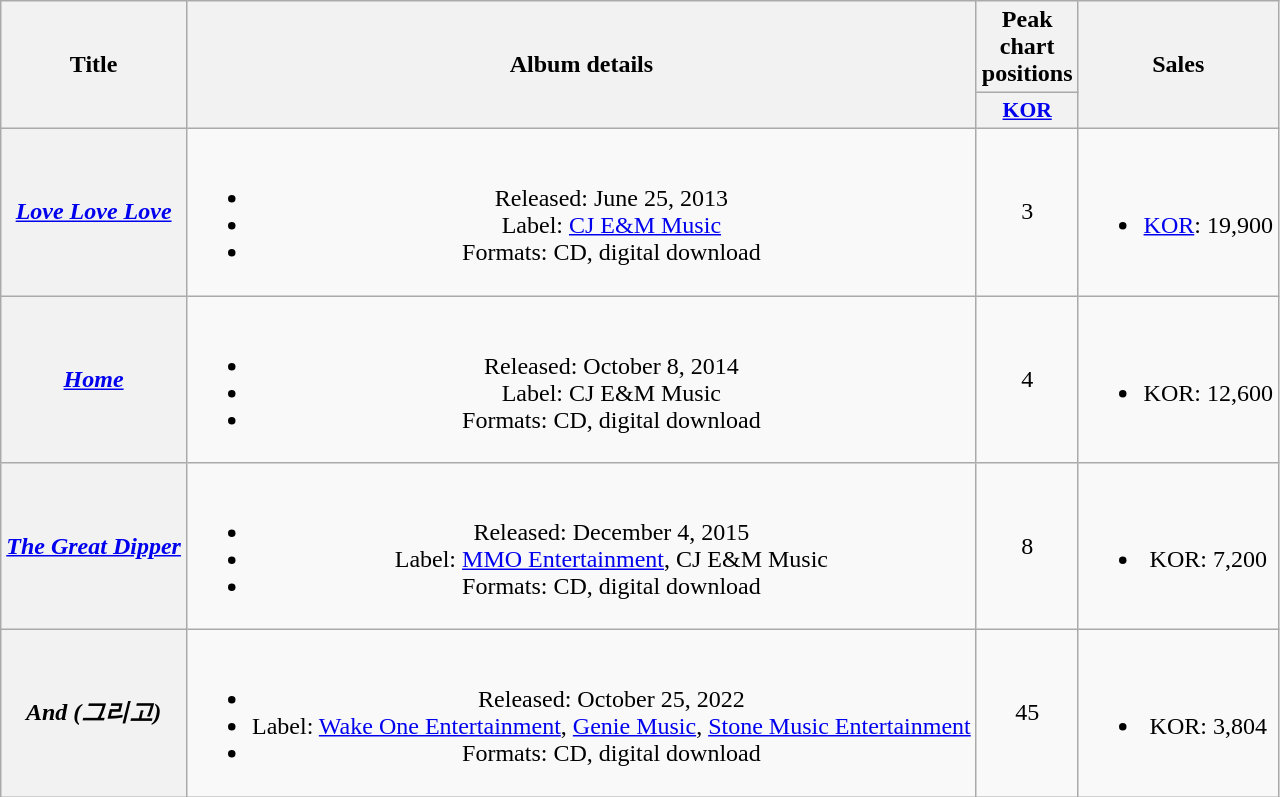<table class="wikitable plainrowheaders" style="text-align:center;">
<tr>
<th scope="col" rowspan="2">Title</th>
<th scope="col" rowspan="2">Album details</th>
<th scope="col">Peak chart positions</th>
<th scope="col" rowspan="2">Sales</th>
</tr>
<tr>
<th scope="col" style="width:3em;font-size:90%;"><a href='#'>KOR</a><br></th>
</tr>
<tr>
<th scope="row"><em><a href='#'>Love Love Love</a></em></th>
<td><br><ul><li>Released: June 25, 2013</li><li>Label: <a href='#'>CJ E&M Music</a></li><li>Formats: CD, digital download</li></ul></td>
<td>3</td>
<td><br><ul><li><a href='#'>KOR</a>: 19,900</li></ul></td>
</tr>
<tr>
<th scope="row"><em><a href='#'>Home</a></em></th>
<td><br><ul><li>Released: October 8, 2014</li><li>Label: CJ E&M Music</li><li>Formats: CD, digital download</li></ul></td>
<td>4</td>
<td><br><ul><li>KOR: 12,600</li></ul></td>
</tr>
<tr>
<th scope="row"><em><a href='#'>The Great Dipper</a></em></th>
<td><br><ul><li>Released: December 4, 2015</li><li>Label: <a href='#'>MMO Entertainment</a>, CJ E&M Music</li><li>Formats: CD, digital download</li></ul></td>
<td>8</td>
<td><br><ul><li>KOR: 7,200</li></ul></td>
</tr>
<tr>
<th scope="row"><em>And (그리고)</em></th>
<td><br><ul><li>Released: October 25, 2022</li><li>Label: <a href='#'>Wake One Entertainment</a>, <a href='#'>Genie Music</a>, <a href='#'>Stone Music Entertainment</a></li><li>Formats: CD, digital download</li></ul></td>
<td>45</td>
<td><br><ul><li>KOR: 3,804</li></ul></td>
</tr>
</table>
